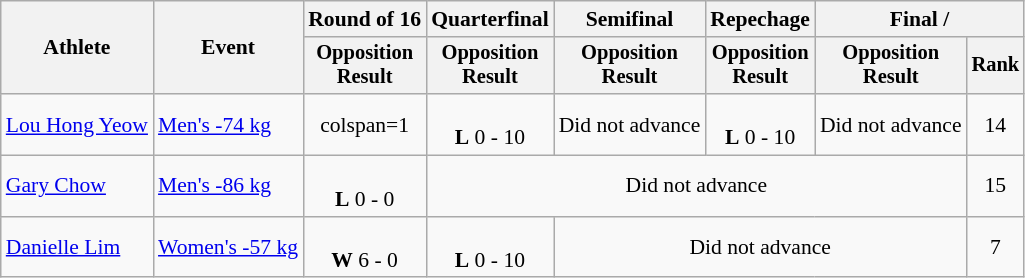<table class="wikitable" style="font-size:90%;">
<tr>
<th rowspan=2>Athlete</th>
<th rowspan=2>Event</th>
<th>Round of 16</th>
<th>Quarterfinal</th>
<th>Semifinal</th>
<th>Repechage</th>
<th colspan=2>Final / </th>
</tr>
<tr style="font-size: 95%">
<th>Opposition<br>Result</th>
<th>Opposition<br>Result</th>
<th>Opposition<br>Result</th>
<th>Opposition<br>Result</th>
<th>Opposition<br>Result</th>
<th>Rank</th>
</tr>
<tr align=center>
<td align=left><a href='#'>Lou Hong Yeow</a></td>
<td align=left><a href='#'>Men's -74 kg</a></td>
<td>colspan=1 </td>
<td> <br> <strong>L</strong> 0 - 10</td>
<td>Did not advance</td>
<td><br><strong>L</strong> 0 - 10</td>
<td>Did not advance</td>
<td>14</td>
</tr>
<tr align=center>
<td align=left><a href='#'>Gary Chow</a></td>
<td align=left><a href='#'>Men's -86 kg</a></td>
<td><br><strong>L</strong> 0 - 0</td>
<td colspan=4>Did not advance</td>
<td>15</td>
</tr>
<tr align=center>
<td align=left><a href='#'>Danielle Lim</a></td>
<td align=left><a href='#'>Women's -57 kg</a></td>
<td><br> <strong>W</strong> 6 - 0</td>
<td><br><strong>L</strong> 0 - 10</td>
<td colspan=3>Did not advance</td>
<td>7</td>
</tr>
</table>
